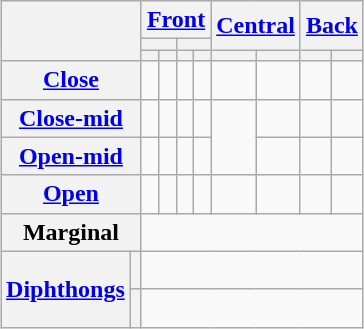<table class="wikitable" style="margin: auto; text-align: center;">
<tr>
<th rowspan="3" colspan="2"></th>
<th colspan="4"><a href='#'>Front</a></th>
<th colspan="2" rowspan="2"><a href='#'>Central</a></th>
<th colspan="2" rowspan="2"><a href='#'>Back</a></th>
</tr>
<tr>
<th colspan="2"></th>
<th colspan="2"></th>
</tr>
<tr>
<th></th>
<th></th>
<th></th>
<th></th>
<th></th>
<th></th>
<th></th>
<th></th>
</tr>
<tr>
<th colspan="2"><a href='#'>Close</a></th>
<td></td>
<td> </td>
<td></td>
<td> </td>
<td></td>
<td></td>
<td> </td>
<td> </td>
</tr>
<tr>
<th colspan="2"><a href='#'>Close-mid</a></th>
<td> </td>
<td> </td>
<td> </td>
<td> </td>
<td rowspan="2"> </td>
<td></td>
<td> </td>
<td> </td>
</tr>
<tr>
<th colspan="2"><a href='#'>Open-mid</a></th>
<td> </td>
<td> </td>
<td> </td>
<td> </td>
<td></td>
<td> </td>
<td> </td>
</tr>
<tr>
<th colspan="2"><a href='#'>Open</a></th>
<td></td>
<td></td>
<td></td>
<td></td>
<td> </td>
<td> </td>
<td></td>
<td></td>
</tr>
<tr align="center">
<th colspan="2">Marginal</th>
<td colspan="8">     </td>
</tr>
<tr align="center">
<th rowspan="2"><a href='#'>Diphthongs</a></th>
<th></th>
<td colspan="8">         </td>
</tr>
<tr align="center">
<th></th>
<td colspan="8">             </td>
</tr>
</table>
